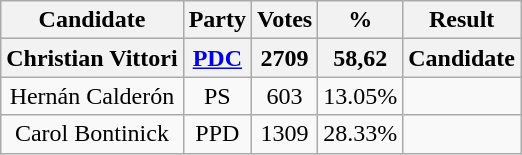<table class="wikitable" style="text-align:center;">
<tr>
<th>Candidate</th>
<th>Party</th>
<th>Votes</th>
<th>%</th>
<th>Result</th>
</tr>
<tr>
<th>Christian Vittori</th>
<th><a href='#'>PDC</a></th>
<th>2709</th>
<th>58,62</th>
<th>Candidate</th>
</tr>
<tr>
<td>Hernán Calderón</td>
<td>PS</td>
<td>603</td>
<td>13.05%</td>
<td></td>
</tr>
<tr>
<td>Carol Bontinick</td>
<td>PPD</td>
<td>1309</td>
<td>28.33%</td>
<td></td>
</tr>
</table>
